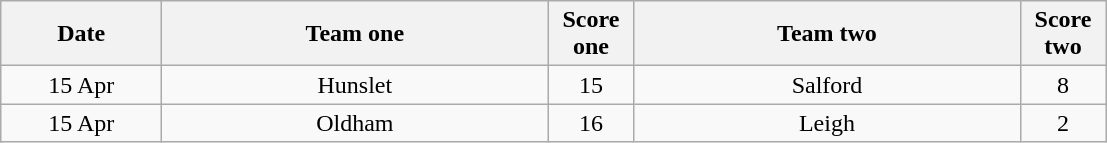<table class="wikitable" style="text-align: center">
<tr>
<th width=100>Date</th>
<th width=250>Team one</th>
<th width=50>Score one</th>
<th width=250>Team two</th>
<th width=50>Score two</th>
</tr>
<tr>
<td>15 Apr</td>
<td>Hunslet</td>
<td>15</td>
<td>Salford</td>
<td>8</td>
</tr>
<tr>
<td>15 Apr</td>
<td>Oldham</td>
<td>16</td>
<td>Leigh</td>
<td>2</td>
</tr>
</table>
